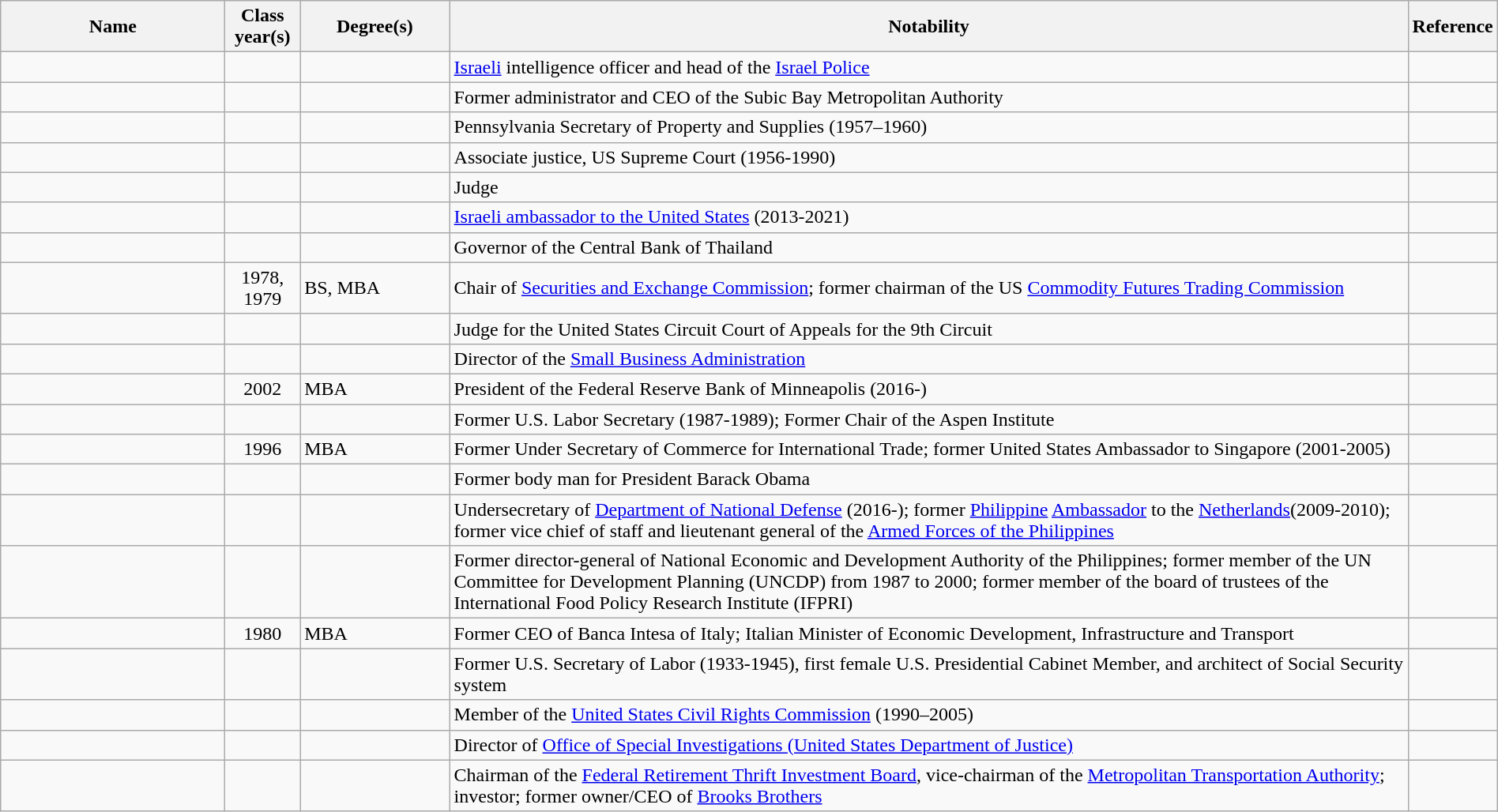<table class="wikitable sortable" style="width:100%">
<tr>
<th style="width:15%;">Name</th>
<th style="width:5%;">Class year(s)</th>
<th style="width:10%;">Degree(s)</th>
<th style="width:*;" class="unsortable">Notability</th>
<th style="width:5%;" class="unsortable">Reference</th>
</tr>
<tr>
<td></td>
<td style="text-align:center;"></td>
<td></td>
<td><a href='#'>Israeli</a> intelligence officer and head of the <a href='#'>Israel Police</a></td>
<td style="text-align:center;"></td>
</tr>
<tr>
<td></td>
<td style="text-align:center;"></td>
<td></td>
<td>Former administrator and CEO of the Subic Bay Metropolitan Authority</td>
<td style="text-align:center;"></td>
</tr>
<tr>
<td></td>
<td style="text-align:center;"></td>
<td></td>
<td>Pennsylvania Secretary of Property and Supplies (1957–1960)</td>
<td style="text-align:center;"></td>
</tr>
<tr>
<td></td>
<td style="text-align:center;"></td>
<td></td>
<td>Associate justice, US Supreme Court (1956-1990)</td>
<td style="text-align:center;"></td>
</tr>
<tr>
<td></td>
<td style="text-align:center;"></td>
<td></td>
<td>Judge</td>
<td style="text-align:center;"></td>
</tr>
<tr>
<td></td>
<td style="text-align:center;"></td>
<td></td>
<td><a href='#'>Israeli ambassador to the United States</a> (2013-2021)</td>
<td style="text-align:center;"></td>
</tr>
<tr>
<td></td>
<td style="text-align:center;"></td>
<td></td>
<td>Governor of the Central Bank of Thailand</td>
<td style="text-align:center;"></td>
</tr>
<tr>
<td></td>
<td style="text-align:center;">1978, 1979</td>
<td>BS, MBA</td>
<td>Chair of <a href='#'>Securities and Exchange Commission</a>; former chairman of the US <a href='#'>Commodity Futures Trading Commission</a></td>
<td style="text-align:center;"></td>
</tr>
<tr>
<td></td>
<td style="text-align:center;"></td>
<td></td>
<td>Judge for the United States Circuit Court of Appeals for the 9th Circuit</td>
<td style="text-align:center;"></td>
</tr>
<tr>
<td></td>
<td style="text-align:center;"></td>
<td></td>
<td>Director of the <a href='#'>Small Business Administration</a></td>
<td style="text-align:center;"></td>
</tr>
<tr>
<td></td>
<td style="text-align:center;">2002</td>
<td>MBA</td>
<td>President of the Federal Reserve Bank of Minneapolis (2016-)</td>
<td style="text-align:center;"></td>
</tr>
<tr>
<td></td>
<td style="text-align:center;"></td>
<td></td>
<td>Former U.S. Labor Secretary (1987-1989); Former Chair of the Aspen Institute</td>
<td style="text-align:center;"></td>
</tr>
<tr>
<td></td>
<td style="text-align:center;">1996</td>
<td>MBA</td>
<td>Former Under Secretary of Commerce for International Trade; former United States Ambassador to Singapore (2001-2005)</td>
<td style="text-align:center;"></td>
</tr>
<tr>
<td></td>
<td style="text-align:center;"></td>
<td></td>
<td>Former body man for President Barack Obama</td>
<td style="text-align:center;"></td>
</tr>
<tr>
<td></td>
<td style="text-align:center;"></td>
<td></td>
<td>Undersecretary of <a href='#'>Department of National Defense</a> (2016-); former <a href='#'>Philippine</a> <a href='#'>Ambassador</a> to the <a href='#'>Netherlands</a>(2009-2010); former vice chief of staff and lieutenant general of the <a href='#'>Armed Forces of the Philippines</a></td>
<td style="text-align:center;"></td>
</tr>
<tr>
<td></td>
<td style="text-align:center;"></td>
<td></td>
<td>Former director-general of National Economic and Development Authority of the Philippines; former member of the UN Committee for Development Planning (UNCDP) from 1987 to 2000; former member of the board of trustees of the International Food Policy Research Institute (IFPRI)</td>
<td style="text-align:center;"></td>
</tr>
<tr>
<td></td>
<td style="text-align:center;">1980</td>
<td>MBA</td>
<td>Former CEO of Banca Intesa of Italy; Italian Minister of Economic Development, Infrastructure and Transport</td>
<td style="text-align:center;"></td>
</tr>
<tr>
<td></td>
<td style="text-align:center;"></td>
<td></td>
<td>Former U.S. Secretary of Labor (1933-1945), first female U.S. Presidential Cabinet Member, and architect of Social Security system</td>
<td style="text-align:center;"></td>
</tr>
<tr>
<td></td>
<td style="text-align:center;"></td>
<td></td>
<td>Member of the <a href='#'>United States Civil Rights Commission</a> (1990–2005)</td>
<td style="text-align:center;"></td>
</tr>
<tr>
<td></td>
<td style="text-align:center;"></td>
<td></td>
<td>Director of <a href='#'>Office of Special Investigations (United States Department of Justice)</a></td>
<td style="text-align:center;"></td>
</tr>
<tr>
<td></td>
<td style="text-align:center;"></td>
<td></td>
<td>Chairman of the <a href='#'>Federal Retirement Thrift Investment Board</a>, vice-chairman of the <a href='#'>Metropolitan Transportation Authority</a>; investor; former owner/CEO of <a href='#'>Brooks Brothers</a></td>
<td style="text-align:center;"></td>
</tr>
</table>
